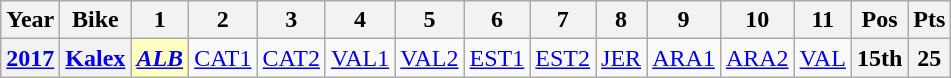<table class="wikitable" style="text-align:center">
<tr>
<th>Year</th>
<th>Bike</th>
<th>1</th>
<th>2</th>
<th>3</th>
<th>4</th>
<th>5</th>
<th>6</th>
<th>7</th>
<th>8</th>
<th>9</th>
<th>10</th>
<th>11</th>
<th>Pos</th>
<th>Pts</th>
</tr>
<tr>
<th><a href='#'>2017</a></th>
<th><a href='#'>Kalex</a></th>
<td style="background:#ffffbf;"><strong><em><a href='#'>ALB</a></em></strong><br></td>
<td style="background:#;"><a href='#'>CAT1</a><br></td>
<td style="background:#;"><a href='#'>CAT2</a><br></td>
<td style="background:#;"><a href='#'>VAL1</a><br></td>
<td style="background:#;"><a href='#'>VAL2</a><br></td>
<td style="background:#;"><a href='#'>EST1</a><br></td>
<td style="background:#;"><a href='#'>EST2</a><br></td>
<td style="background:#;"><a href='#'>JER</a><br></td>
<td style="background:#;"><a href='#'>ARA1</a><br></td>
<td style="background:#;"><a href='#'>ARA2</a><br></td>
<td style="background:#;"><a href='#'>VAL</a><br></td>
<th>15th</th>
<th>25</th>
</tr>
</table>
